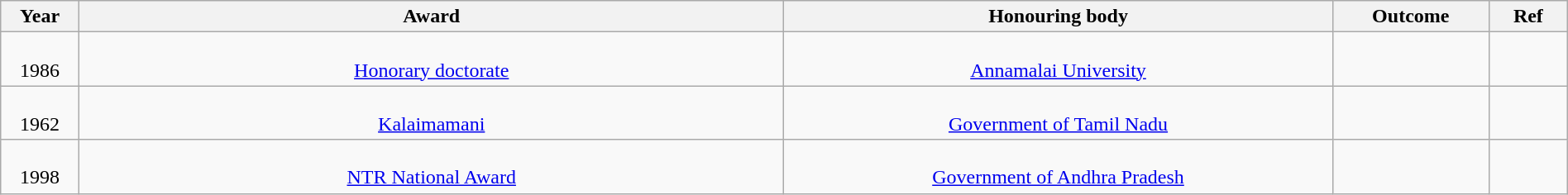<table class="wikitable sortable" style="width:100%;">
<tr>
<th width="5%">Year</th>
<th style="width:45%;">Award</th>
<th style="width:35%;">Honouring body</th>
<th style="width:10%;">Outcome</th>
<th style="width:5%;">Ref</th>
</tr>
<tr>
<td style="text-align:center;"><br>1986</td>
<td style="text-align:center;"><br><a href='#'>Honorary doctorate</a></td>
<td style="text-align:center;"><br><a href='#'>Annamalai University</a></td>
<td></td>
<td></td>
</tr>
<tr>
<td style="text-align:center;"><br>1962</td>
<td style="text-align:center;"><br><a href='#'>Kalaimamani</a></td>
<td style="text-align:center;"><br><a href='#'>Government of Tamil Nadu</a></td>
<td></td>
<td></td>
</tr>
<tr>
<td style="text-align:center;"><br>1998</td>
<td style="text-align:center;"><br><a href='#'>NTR National Award</a></td>
<td style="text-align:center;"><br><a href='#'>Government of Andhra Pradesh</a></td>
<td></td>
<td></td>
</tr>
</table>
